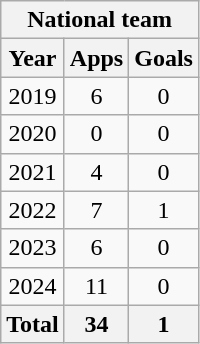<table class="wikitable" style="text-align:center">
<tr>
<th colspan=3>National team</th>
</tr>
<tr>
<th>Year</th>
<th>Apps</th>
<th>Goals</th>
</tr>
<tr>
<td>2019</td>
<td>6</td>
<td>0</td>
</tr>
<tr>
<td>2020</td>
<td>0</td>
<td>0</td>
</tr>
<tr>
<td>2021</td>
<td>4</td>
<td>0</td>
</tr>
<tr>
<td>2022</td>
<td>7</td>
<td>1</td>
</tr>
<tr>
<td>2023</td>
<td>6</td>
<td>0</td>
</tr>
<tr>
<td>2024</td>
<td>11</td>
<td>0</td>
</tr>
<tr>
<th>Total</th>
<th>34</th>
<th>1</th>
</tr>
</table>
